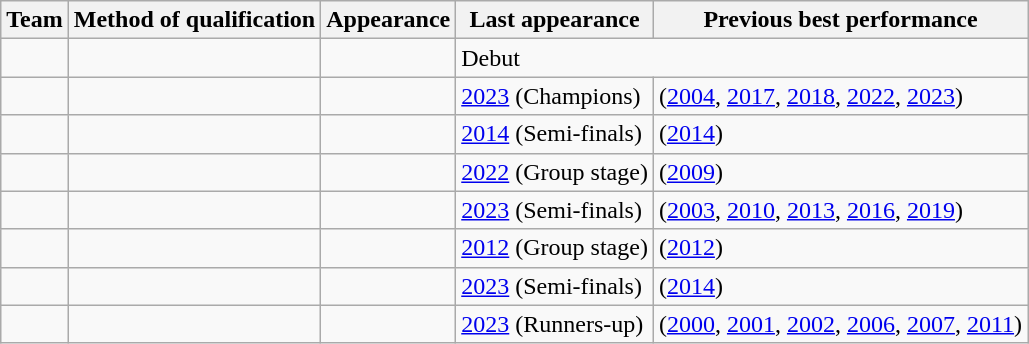<table class="wikitable sortable">
<tr>
<th>Team</th>
<th>Method of qualification</th>
<th data-sort-type="number">Appearance</th>
<th>Last appearance</th>
<th>Previous best performance</th>
</tr>
<tr>
<td></td>
<td></td>
<td></td>
<td colspan="2">Debut</td>
</tr>
<tr>
<td></td>
<td></td>
<td></td>
<td><a href='#'>2023</a> (Champions)</td>
<td> (<a href='#'>2004</a>, <a href='#'>2017</a>, <a href='#'>2018</a>, <a href='#'>2022</a>, <a href='#'>2023</a>)</td>
</tr>
<tr>
<td></td>
<td></td>
<td></td>
<td><a href='#'>2014</a> (Semi-finals)</td>
<td> (<a href='#'>2014</a>)</td>
</tr>
<tr>
<td></td>
<td></td>
<td></td>
<td><a href='#'>2022</a> (Group stage)</td>
<td> (<a href='#'>2009</a>)</td>
</tr>
<tr>
<td></td>
<td></td>
<td></td>
<td><a href='#'>2023</a> (Semi-finals)</td>
<td> (<a href='#'>2003</a>, <a href='#'>2010</a>, <a href='#'>2013</a>, <a href='#'>2016</a>, <a href='#'>2019</a>)</td>
</tr>
<tr>
<td></td>
<td></td>
<td></td>
<td><a href='#'>2012</a> (Group stage)</td>
<td> (<a href='#'>2012</a>)</td>
</tr>
<tr>
<td></td>
<td></td>
<td></td>
<td><a href='#'>2023</a> (Semi-finals)</td>
<td> (<a href='#'>2014</a>)</td>
</tr>
<tr>
<td></td>
<td></td>
<td></td>
<td><a href='#'>2023</a> (Runners-up)</td>
<td> (<a href='#'>2000</a>, <a href='#'>2001</a>, <a href='#'>2002</a>, <a href='#'>2006</a>, <a href='#'>2007</a>, <a href='#'>2011</a>)</td>
</tr>
</table>
